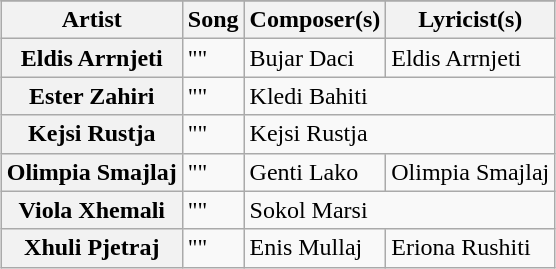<table class="wikitable sortable plainrowheaders" style="margin: 1em auto 1em auto">
<tr>
</tr>
<tr>
<th scope="col">Artist</th>
<th scope="col">Song</th>
<th scope="col">Composer(s)</th>
<th scope="col">Lyricist(s)</th>
</tr>
<tr>
<th scope="row">Eldis Arrnjeti</th>
<td>""</td>
<td>Bujar Daci</td>
<td>Eldis Arrnjeti</td>
</tr>
<tr>
<th scope="row">Ester Zahiri</th>
<td>""</td>
<td colspan="2">Kledi Bahiti</td>
</tr>
<tr>
<th scope="row">Kejsi Rustja</th>
<td>""</td>
<td colspan="2">Kejsi Rustja</td>
</tr>
<tr>
<th scope="row">Olimpia Smajlaj</th>
<td>""</td>
<td>Genti Lako</td>
<td>Olimpia Smajlaj</td>
</tr>
<tr>
<th scope="row">Viola Xhemali</th>
<td>""</td>
<td colspan="2">Sokol Marsi</td>
</tr>
<tr>
<th scope="row">Xhuli Pjetraj</th>
<td>""</td>
<td>Enis Mullaj</td>
<td>Eriona Rushiti</td>
</tr>
</table>
